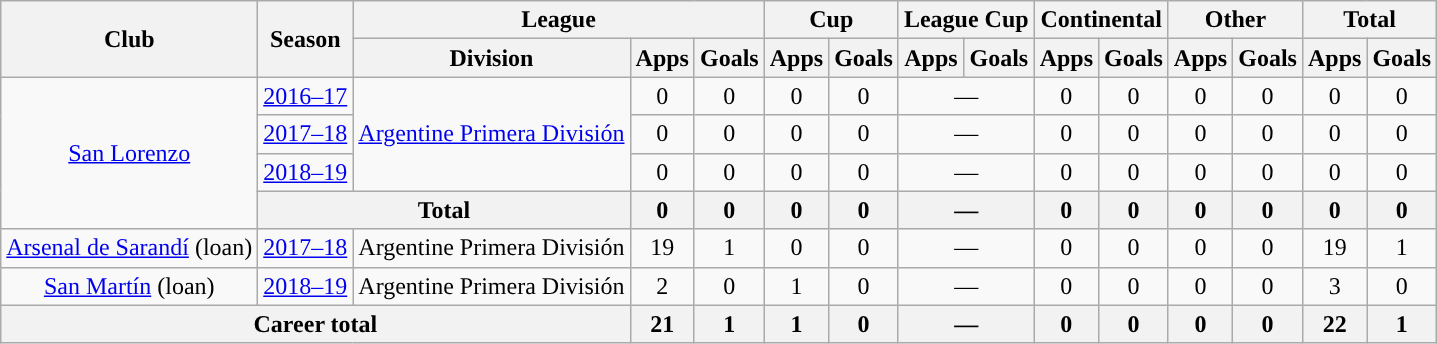<table class="wikitable" style="text-align:center">
<tr>
<th rowspan="2">Club</th>
<th rowspan="2">Season</th>
<th colspan="3">League</th>
<th colspan="2">Cup</th>
<th colspan="2">League Cup</th>
<th colspan="2">Continental</th>
<th colspan="2">Other</th>
<th colspan="2">Total</th>
</tr>
<tr>
<th>Division</th>
<th>Apps</th>
<th>Goals</th>
<th>Apps</th>
<th>Goals</th>
<th>Apps</th>
<th>Goals</th>
<th>Apps</th>
<th>Goals</th>
<th>Apps</th>
<th>Goals</th>
<th>Apps</th>
<th>Goals</th>
</tr>
<tr>
<td rowspan="4"><a href='#'>San Lorenzo</a></td>
<td><a href='#'>2016–17</a></td>
<td rowspan="3"><a href='#'>Argentine Primera División</a></td>
<td>0</td>
<td>0</td>
<td>0</td>
<td>0</td>
<td colspan="2">—</td>
<td>0</td>
<td>0</td>
<td>0</td>
<td>0</td>
<td>0</td>
<td>0</td>
</tr>
<tr>
<td><a href='#'>2017–18</a></td>
<td>0</td>
<td>0</td>
<td>0</td>
<td>0</td>
<td colspan="2">—</td>
<td>0</td>
<td>0</td>
<td>0</td>
<td>0</td>
<td>0</td>
<td>0</td>
</tr>
<tr>
<td><a href='#'>2018–19</a></td>
<td>0</td>
<td>0</td>
<td>0</td>
<td>0</td>
<td colspan="2">—</td>
<td>0</td>
<td>0</td>
<td>0</td>
<td>0</td>
<td>0</td>
<td>0</td>
</tr>
<tr>
<th colspan="2">Total</th>
<th>0</th>
<th>0</th>
<th>0</th>
<th>0</th>
<th colspan="2">—</th>
<th>0</th>
<th>0</th>
<th>0</th>
<th>0</th>
<th>0</th>
<th>0</th>
</tr>
<tr>
<td><a href='#'>Arsenal de Sarandí</a> (loan)</td>
<td><a href='#'>2017–18</a></td>
<td>Argentine Primera División</td>
<td>19</td>
<td>1</td>
<td>0</td>
<td>0</td>
<td colspan="2">—</td>
<td>0</td>
<td>0</td>
<td>0</td>
<td>0</td>
<td>19</td>
<td>1</td>
</tr>
<tr>
<td><a href='#'>San Martín</a> (loan)</td>
<td><a href='#'>2018–19</a></td>
<td>Argentine Primera División</td>
<td>2</td>
<td>0</td>
<td>1</td>
<td>0</td>
<td colspan="2">—</td>
<td>0</td>
<td>0</td>
<td>0</td>
<td>0</td>
<td>3</td>
<td>0</td>
</tr>
<tr>
<th colspan="3">Career total</th>
<th>21</th>
<th>1</th>
<th>1</th>
<th>0</th>
<th colspan="2">—</th>
<th>0</th>
<th>0</th>
<th>0</th>
<th>0</th>
<th>22</th>
<th>1</th>
</tr>
</table>
